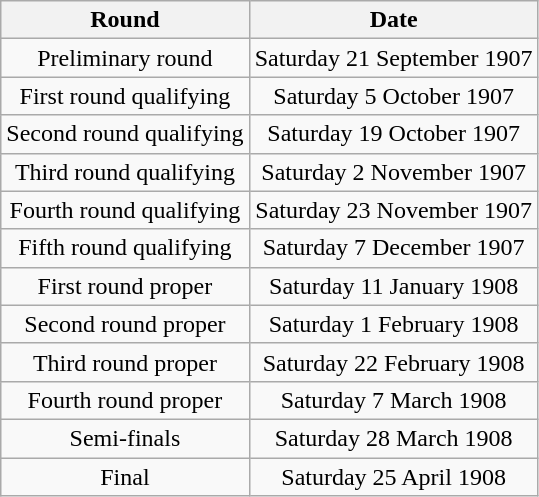<table class="wikitable" style="text-align: center">
<tr>
<th>Round</th>
<th>Date</th>
</tr>
<tr>
<td>Preliminary round</td>
<td>Saturday 21 September 1907</td>
</tr>
<tr>
<td>First round qualifying</td>
<td>Saturday 5 October 1907</td>
</tr>
<tr>
<td>Second round qualifying</td>
<td>Saturday 19 October 1907</td>
</tr>
<tr>
<td>Third round qualifying</td>
<td>Saturday 2 November 1907</td>
</tr>
<tr>
<td>Fourth round qualifying</td>
<td>Saturday 23 November 1907</td>
</tr>
<tr>
<td>Fifth round qualifying</td>
<td>Saturday 7 December 1907</td>
</tr>
<tr>
<td>First round proper</td>
<td>Saturday 11 January 1908</td>
</tr>
<tr>
<td>Second round proper</td>
<td>Saturday 1 February 1908</td>
</tr>
<tr>
<td>Third round proper</td>
<td>Saturday 22 February 1908</td>
</tr>
<tr>
<td>Fourth round proper</td>
<td>Saturday 7 March 1908</td>
</tr>
<tr>
<td>Semi-finals</td>
<td>Saturday 28 March 1908</td>
</tr>
<tr>
<td>Final</td>
<td>Saturday 25 April 1908</td>
</tr>
</table>
